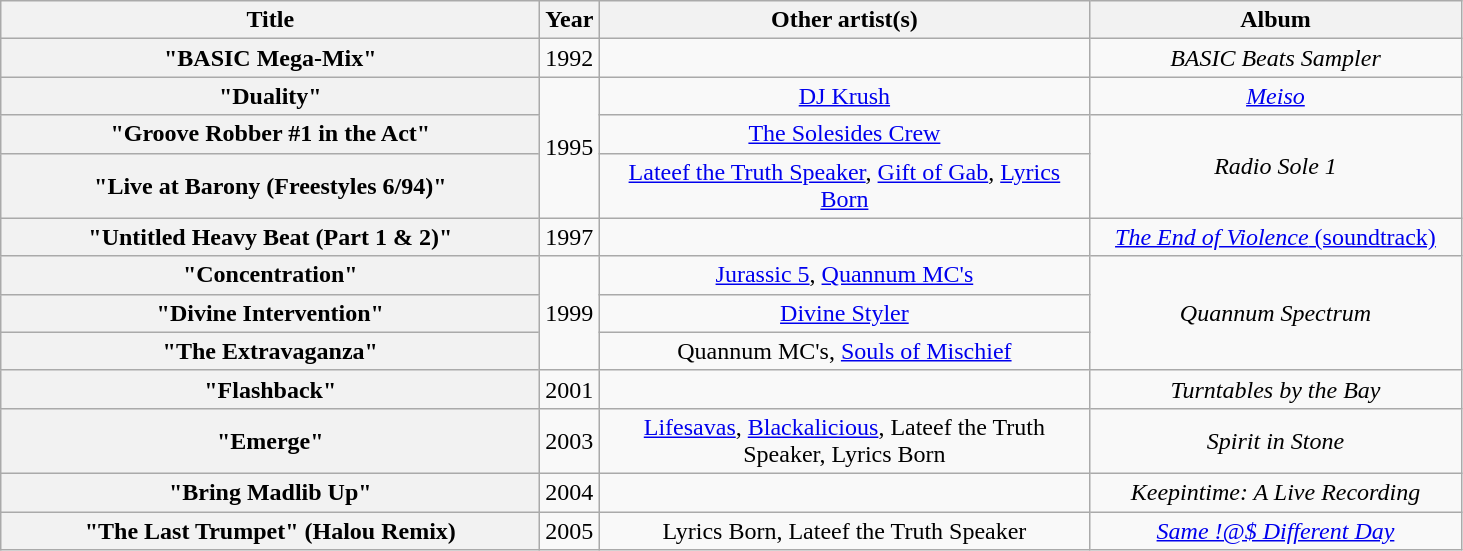<table class="wikitable plainrowheaders" style="text-align:center;" border="1">
<tr>
<th scope="col" style="width:22em;">Title</th>
<th scope="col">Year</th>
<th scope="col" style="width:20em;">Other artist(s)</th>
<th scope="col" style="width:15em;">Album</th>
</tr>
<tr>
<th scope="row">"BASIC Mega-Mix"</th>
<td>1992</td>
<td></td>
<td><em>BASIC Beats Sampler</em></td>
</tr>
<tr>
<th scope="row">"Duality"</th>
<td rowspan="3">1995</td>
<td><a href='#'>DJ Krush</a></td>
<td><em><a href='#'>Meiso</a></em></td>
</tr>
<tr>
<th scope="row">"Groove Robber #1 in the Act"</th>
<td><a href='#'>The Solesides Crew</a></td>
<td rowspan="2"><em>Radio Sole 1</em></td>
</tr>
<tr>
<th scope="row">"Live at Barony (Freestyles 6/94)"</th>
<td><a href='#'>Lateef the Truth Speaker</a>, <a href='#'>Gift of Gab</a>, <a href='#'>Lyrics Born</a></td>
</tr>
<tr>
<th scope="row">"Untitled Heavy Beat (Part 1 & 2)"</th>
<td>1997</td>
<td></td>
<td><a href='#'><em>The End of Violence</em> (soundtrack)</a></td>
</tr>
<tr>
<th scope="row">"Concentration"</th>
<td rowspan="3">1999</td>
<td><a href='#'>Jurassic 5</a>, <a href='#'>Quannum MC's</a></td>
<td rowspan="3"><em>Quannum Spectrum</em></td>
</tr>
<tr>
<th scope="row">"Divine Intervention"</th>
<td><a href='#'>Divine Styler</a></td>
</tr>
<tr>
<th scope="row">"The Extravaganza"</th>
<td>Quannum MC's, <a href='#'>Souls of Mischief</a></td>
</tr>
<tr>
<th scope="row">"Flashback"</th>
<td>2001</td>
<td></td>
<td><em>Turntables by the Bay</em></td>
</tr>
<tr>
<th scope="row">"Emerge"</th>
<td>2003</td>
<td><a href='#'>Lifesavas</a>, <a href='#'>Blackalicious</a>, Lateef the Truth Speaker, Lyrics Born</td>
<td><em>Spirit in Stone</em></td>
</tr>
<tr>
<th scope="row">"Bring Madlib Up"</th>
<td>2004</td>
<td></td>
<td><em>Keepintime: A Live Recording</em></td>
</tr>
<tr>
<th scope="row">"The Last Trumpet" (Halou Remix)</th>
<td>2005</td>
<td>Lyrics Born, Lateef the Truth Speaker</td>
<td><em><a href='#'>Same !@$ Different Day</a></em></td>
</tr>
</table>
